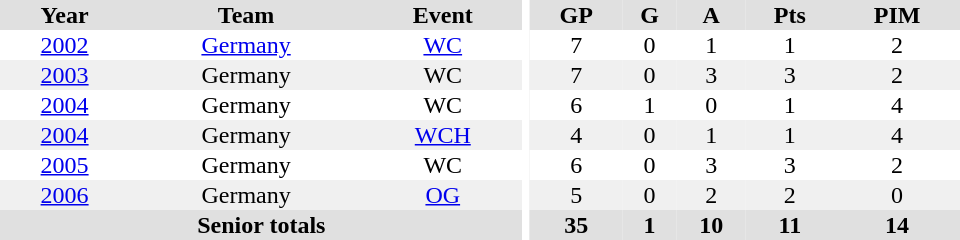<table border="0" cellpadding="1" cellspacing="0" ID="Table3" style="text-align:center; width:40em">
<tr ALIGN="center" bgcolor="#e0e0e0">
<th>Year</th>
<th>Team</th>
<th>Event</th>
<th rowspan="99" bgcolor="#ffffff"></th>
<th>GP</th>
<th>G</th>
<th>A</th>
<th>Pts</th>
<th>PIM</th>
</tr>
<tr>
<td><a href='#'>2002</a></td>
<td><a href='#'>Germany</a></td>
<td><a href='#'>WC</a></td>
<td>7</td>
<td>0</td>
<td>1</td>
<td>1</td>
<td>2</td>
</tr>
<tr bgcolor="#f0f0f0">
<td><a href='#'>2003</a></td>
<td>Germany</td>
<td>WC</td>
<td>7</td>
<td>0</td>
<td>3</td>
<td>3</td>
<td>2</td>
</tr>
<tr>
<td><a href='#'>2004</a></td>
<td>Germany</td>
<td>WC</td>
<td>6</td>
<td>1</td>
<td>0</td>
<td>1</td>
<td>4</td>
</tr>
<tr bgcolor="#f0f0f0">
<td><a href='#'>2004</a></td>
<td>Germany</td>
<td><a href='#'>WCH</a></td>
<td>4</td>
<td>0</td>
<td>1</td>
<td>1</td>
<td>4</td>
</tr>
<tr>
<td><a href='#'>2005</a></td>
<td>Germany</td>
<td>WC</td>
<td>6</td>
<td>0</td>
<td>3</td>
<td>3</td>
<td>2</td>
</tr>
<tr bgcolor="#f0f0f0">
<td><a href='#'>2006</a></td>
<td>Germany</td>
<td><a href='#'>OG</a></td>
<td>5</td>
<td>0</td>
<td>2</td>
<td>2</td>
<td>0</td>
</tr>
<tr style="background: #e0e0e0;">
<th colspan="3">Senior totals</th>
<th>35</th>
<th>1</th>
<th>10</th>
<th>11</th>
<th>14</th>
</tr>
</table>
